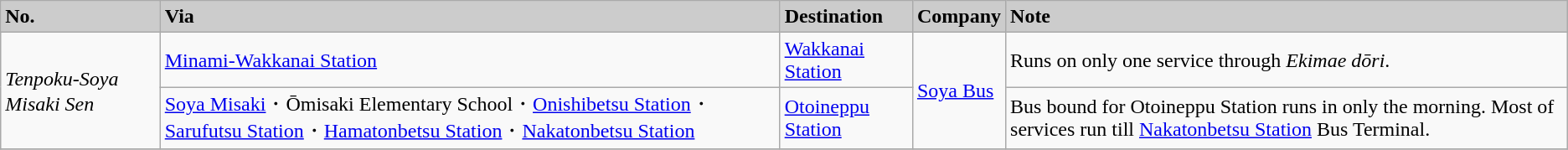<table class="wikitable">
<tr>
<td bgcolor="#cccccc"; style="font-weight: bold;">No.</td>
<td bgcolor="#cccccc"; style="font-weight: bold;">Via</td>
<td bgcolor="#cccccc"; style="font-weight: bold;">Destination</td>
<td bgcolor="#cccccc"; style="font-weight: bold;">Company</td>
<td bgcolor="#cccccc"; style="font-weight: bold;">Note</td>
</tr>
<tr>
<td rowspan="2"><em>Tenpoku-Soya　Misaki Sen</em></td>
<td><a href='#'>Minami-Wakkanai Station</a></td>
<td><a href='#'>Wakkanai Station</a></td>
<td rowspan="2"><a href='#'>Soya Bus</a></td>
<td>Runs on only one service through <em>Ekimae dōri</em>.</td>
</tr>
<tr>
<td><a href='#'>Soya Misaki</a>・Ōmisaki Elementary School・<a href='#'>Onishibetsu Station</a>・<a href='#'>Sarufutsu Station</a>・<a href='#'>Hamatonbetsu Station</a>・<a href='#'>Nakatonbetsu Station</a></td>
<td><a href='#'>Otoineppu Station</a></td>
<td>Bus bound for Otoineppu Station runs in only the morning. Most of services run till <a href='#'>Nakatonbetsu Station</a> Bus Terminal.</td>
</tr>
<tr>
</tr>
</table>
